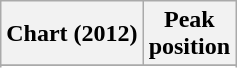<table class="wikitable plainrowheaders">
<tr>
<th>Chart (2012)</th>
<th>Peak<br>position</th>
</tr>
<tr>
</tr>
<tr>
</tr>
<tr>
</tr>
<tr>
</tr>
</table>
